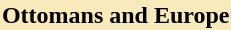<table style="float:right; margin:0 0 1em 1em;">
<tr>
<th style="color:#black; background:#f8eaba; font-size:100%; text-align:center;" colspan="2">Ottomans and Europe</th>
</tr>
<tr>
<td><br></td>
</tr>
<tr>
<td></td>
</tr>
</table>
